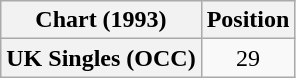<table class="wikitable plainrowheaders" style="text-align:center">
<tr>
<th>Chart (1993)</th>
<th>Position</th>
</tr>
<tr>
<th scope="row">UK Singles (OCC)</th>
<td>29</td>
</tr>
</table>
